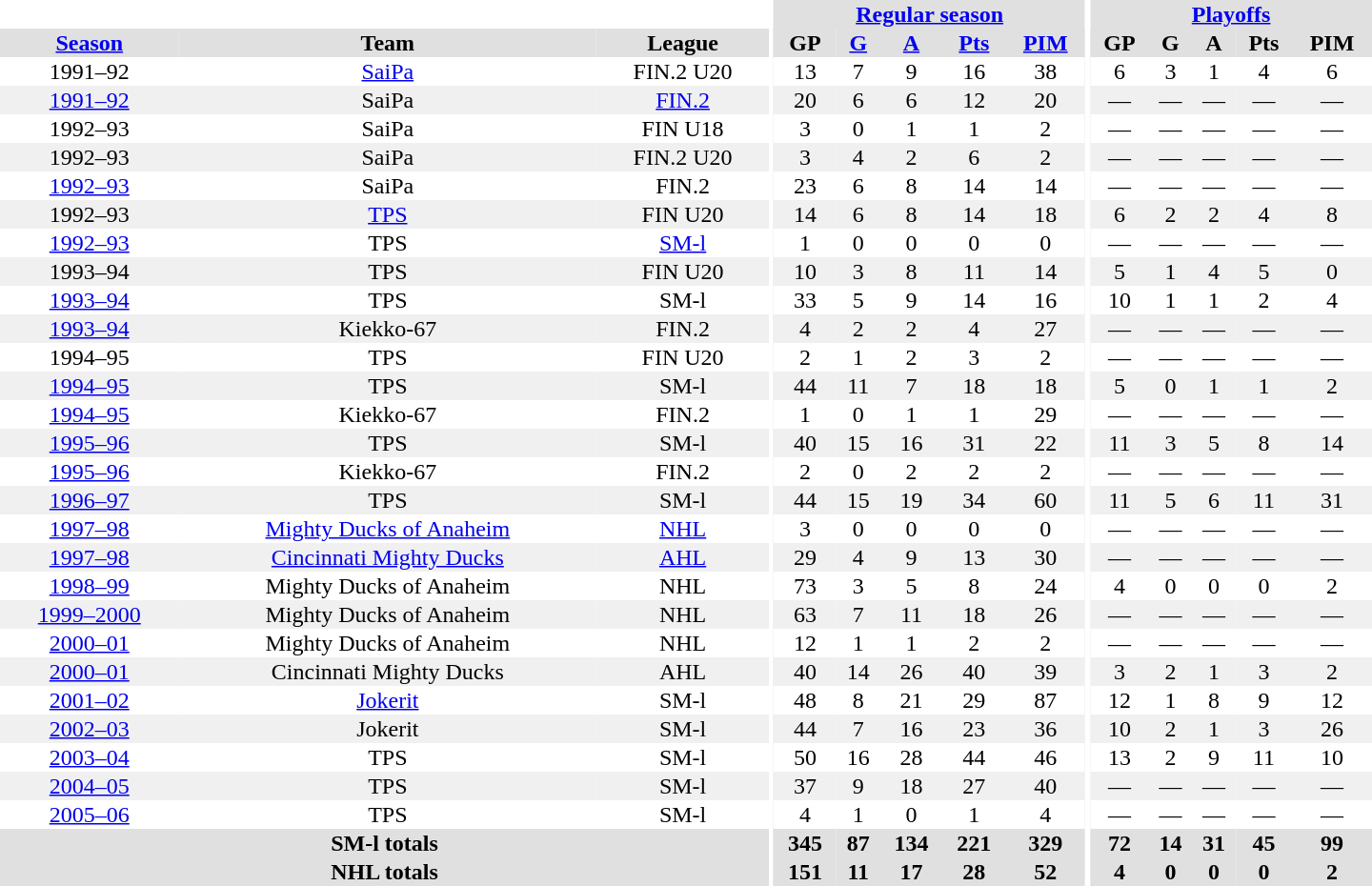<table border="0" cellpadding="1" cellspacing="0" style="text-align:center; width:60em">
<tr bgcolor="#e0e0e0">
<th colspan="3" bgcolor="#ffffff"></th>
<th rowspan="100" bgcolor="#ffffff"></th>
<th colspan="5"><a href='#'>Regular season</a></th>
<th rowspan="100" bgcolor="#ffffff"></th>
<th colspan="5"><a href='#'>Playoffs</a></th>
</tr>
<tr bgcolor="#e0e0e0">
<th><a href='#'>Season</a></th>
<th>Team</th>
<th>League</th>
<th>GP</th>
<th><a href='#'>G</a></th>
<th><a href='#'>A</a></th>
<th><a href='#'>Pts</a></th>
<th><a href='#'>PIM</a></th>
<th>GP</th>
<th>G</th>
<th>A</th>
<th>Pts</th>
<th>PIM</th>
</tr>
<tr>
<td>1991–92</td>
<td><a href='#'>SaiPa</a></td>
<td>FIN.2 U20</td>
<td>13</td>
<td>7</td>
<td>9</td>
<td>16</td>
<td>38</td>
<td>6</td>
<td>3</td>
<td>1</td>
<td>4</td>
<td>6</td>
</tr>
<tr bgcolor="#f0f0f0">
<td><a href='#'>1991–92</a></td>
<td>SaiPa</td>
<td><a href='#'>FIN.2</a></td>
<td>20</td>
<td>6</td>
<td>6</td>
<td>12</td>
<td>20</td>
<td>—</td>
<td>—</td>
<td>—</td>
<td>—</td>
<td>—</td>
</tr>
<tr>
<td>1992–93</td>
<td>SaiPa</td>
<td>FIN U18</td>
<td>3</td>
<td>0</td>
<td>1</td>
<td>1</td>
<td>2</td>
<td>—</td>
<td>—</td>
<td>—</td>
<td>—</td>
<td>—</td>
</tr>
<tr bgcolor="#f0f0f0">
<td>1992–93</td>
<td>SaiPa</td>
<td>FIN.2 U20</td>
<td>3</td>
<td>4</td>
<td>2</td>
<td>6</td>
<td>2</td>
<td>—</td>
<td>—</td>
<td>—</td>
<td>—</td>
<td>—</td>
</tr>
<tr>
<td><a href='#'>1992–93</a></td>
<td>SaiPa</td>
<td>FIN.2</td>
<td>23</td>
<td>6</td>
<td>8</td>
<td>14</td>
<td>14</td>
<td>—</td>
<td>—</td>
<td>—</td>
<td>—</td>
<td>—</td>
</tr>
<tr bgcolor="#f0f0f0">
<td>1992–93</td>
<td><a href='#'>TPS</a></td>
<td>FIN U20</td>
<td>14</td>
<td>6</td>
<td>8</td>
<td>14</td>
<td>18</td>
<td>6</td>
<td>2</td>
<td>2</td>
<td>4</td>
<td>8</td>
</tr>
<tr>
<td><a href='#'>1992–93</a></td>
<td>TPS</td>
<td><a href='#'>SM-l</a></td>
<td>1</td>
<td>0</td>
<td>0</td>
<td>0</td>
<td>0</td>
<td>—</td>
<td>—</td>
<td>—</td>
<td>—</td>
<td>—</td>
</tr>
<tr bgcolor="#f0f0f0">
<td>1993–94</td>
<td>TPS</td>
<td>FIN U20</td>
<td>10</td>
<td>3</td>
<td>8</td>
<td>11</td>
<td>14</td>
<td>5</td>
<td>1</td>
<td>4</td>
<td>5</td>
<td>0</td>
</tr>
<tr>
<td><a href='#'>1993–94</a></td>
<td>TPS</td>
<td>SM-l</td>
<td>33</td>
<td>5</td>
<td>9</td>
<td>14</td>
<td>16</td>
<td>10</td>
<td>1</td>
<td>1</td>
<td>2</td>
<td>4</td>
</tr>
<tr bgcolor="#f0f0f0">
<td><a href='#'>1993–94</a></td>
<td>Kiekko-67</td>
<td>FIN.2</td>
<td>4</td>
<td>2</td>
<td>2</td>
<td>4</td>
<td>27</td>
<td>—</td>
<td>—</td>
<td>—</td>
<td>—</td>
<td>—</td>
</tr>
<tr>
<td>1994–95</td>
<td>TPS</td>
<td>FIN U20</td>
<td>2</td>
<td>1</td>
<td>2</td>
<td>3</td>
<td>2</td>
<td>—</td>
<td>—</td>
<td>—</td>
<td>—</td>
<td>—</td>
</tr>
<tr bgcolor="#f0f0f0">
<td><a href='#'>1994–95</a></td>
<td>TPS</td>
<td>SM-l</td>
<td>44</td>
<td>11</td>
<td>7</td>
<td>18</td>
<td>18</td>
<td>5</td>
<td>0</td>
<td>1</td>
<td>1</td>
<td>2</td>
</tr>
<tr>
<td><a href='#'>1994–95</a></td>
<td>Kiekko-67</td>
<td>FIN.2</td>
<td>1</td>
<td>0</td>
<td>1</td>
<td>1</td>
<td>29</td>
<td>—</td>
<td>—</td>
<td>—</td>
<td>—</td>
<td>—</td>
</tr>
<tr bgcolor="#f0f0f0">
<td><a href='#'>1995–96</a></td>
<td>TPS</td>
<td>SM-l</td>
<td>40</td>
<td>15</td>
<td>16</td>
<td>31</td>
<td>22</td>
<td>11</td>
<td>3</td>
<td>5</td>
<td>8</td>
<td>14</td>
</tr>
<tr>
<td><a href='#'>1995–96</a></td>
<td>Kiekko-67</td>
<td>FIN.2</td>
<td>2</td>
<td>0</td>
<td>2</td>
<td>2</td>
<td>2</td>
<td>—</td>
<td>—</td>
<td>—</td>
<td>—</td>
<td>—</td>
</tr>
<tr bgcolor="#f0f0f0">
<td><a href='#'>1996–97</a></td>
<td>TPS</td>
<td>SM-l</td>
<td>44</td>
<td>15</td>
<td>19</td>
<td>34</td>
<td>60</td>
<td>11</td>
<td>5</td>
<td>6</td>
<td>11</td>
<td>31</td>
</tr>
<tr>
<td><a href='#'>1997–98</a></td>
<td><a href='#'>Mighty Ducks of Anaheim</a></td>
<td><a href='#'>NHL</a></td>
<td>3</td>
<td>0</td>
<td>0</td>
<td>0</td>
<td>0</td>
<td>—</td>
<td>—</td>
<td>—</td>
<td>—</td>
<td>—</td>
</tr>
<tr bgcolor="#f0f0f0">
<td><a href='#'>1997–98</a></td>
<td><a href='#'>Cincinnati Mighty Ducks</a></td>
<td><a href='#'>AHL</a></td>
<td>29</td>
<td>4</td>
<td>9</td>
<td>13</td>
<td>30</td>
<td>—</td>
<td>—</td>
<td>—</td>
<td>—</td>
<td>—</td>
</tr>
<tr>
<td><a href='#'>1998–99</a></td>
<td>Mighty Ducks of Anaheim</td>
<td>NHL</td>
<td>73</td>
<td>3</td>
<td>5</td>
<td>8</td>
<td>24</td>
<td>4</td>
<td>0</td>
<td>0</td>
<td>0</td>
<td>2</td>
</tr>
<tr bgcolor="#f0f0f0">
<td><a href='#'>1999–2000</a></td>
<td>Mighty Ducks of Anaheim</td>
<td>NHL</td>
<td>63</td>
<td>7</td>
<td>11</td>
<td>18</td>
<td>26</td>
<td>—</td>
<td>—</td>
<td>—</td>
<td>—</td>
<td>—</td>
</tr>
<tr>
<td><a href='#'>2000–01</a></td>
<td>Mighty Ducks of Anaheim</td>
<td>NHL</td>
<td>12</td>
<td>1</td>
<td>1</td>
<td>2</td>
<td>2</td>
<td>—</td>
<td>—</td>
<td>—</td>
<td>—</td>
<td>—</td>
</tr>
<tr bgcolor="#f0f0f0">
<td><a href='#'>2000–01</a></td>
<td>Cincinnati Mighty Ducks</td>
<td>AHL</td>
<td>40</td>
<td>14</td>
<td>26</td>
<td>40</td>
<td>39</td>
<td>3</td>
<td>2</td>
<td>1</td>
<td>3</td>
<td>2</td>
</tr>
<tr>
<td><a href='#'>2001–02</a></td>
<td><a href='#'>Jokerit</a></td>
<td>SM-l</td>
<td>48</td>
<td>8</td>
<td>21</td>
<td>29</td>
<td>87</td>
<td>12</td>
<td>1</td>
<td>8</td>
<td>9</td>
<td>12</td>
</tr>
<tr bgcolor="#f0f0f0">
<td><a href='#'>2002–03</a></td>
<td>Jokerit</td>
<td>SM-l</td>
<td>44</td>
<td>7</td>
<td>16</td>
<td>23</td>
<td>36</td>
<td>10</td>
<td>2</td>
<td>1</td>
<td>3</td>
<td>26</td>
</tr>
<tr>
<td><a href='#'>2003–04</a></td>
<td>TPS</td>
<td>SM-l</td>
<td>50</td>
<td>16</td>
<td>28</td>
<td>44</td>
<td>46</td>
<td>13</td>
<td>2</td>
<td>9</td>
<td>11</td>
<td>10</td>
</tr>
<tr bgcolor="#f0f0f0">
<td><a href='#'>2004–05</a></td>
<td>TPS</td>
<td>SM-l</td>
<td>37</td>
<td>9</td>
<td>18</td>
<td>27</td>
<td>40</td>
<td>—</td>
<td>—</td>
<td>—</td>
<td>—</td>
<td>—</td>
</tr>
<tr>
<td><a href='#'>2005–06</a></td>
<td>TPS</td>
<td>SM-l</td>
<td>4</td>
<td>1</td>
<td>0</td>
<td>1</td>
<td>4</td>
<td>—</td>
<td>—</td>
<td>—</td>
<td>—</td>
<td>—</td>
</tr>
<tr bgcolor="#e0e0e0">
<th colspan="3">SM-l totals</th>
<th>345</th>
<th>87</th>
<th>134</th>
<th>221</th>
<th>329</th>
<th>72</th>
<th>14</th>
<th>31</th>
<th>45</th>
<th>99</th>
</tr>
<tr bgcolor="#e0e0e0">
<th colspan="3">NHL totals</th>
<th>151</th>
<th>11</th>
<th>17</th>
<th>28</th>
<th>52</th>
<th>4</th>
<th>0</th>
<th>0</th>
<th>0</th>
<th>2</th>
</tr>
</table>
